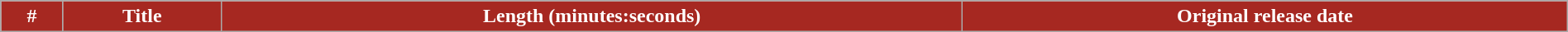<table class="wikitable plainrowheaders" style="width:100%;">
<tr style="color:white">
<th style="background-color: #A62821;">#</th>
<th style="background-color: #A62821;">Title</th>
<th style="background-color: #A62821;">Length (minutes:seconds)</th>
<th style="background-color: #A62821;">Original release date<br>







</th>
</tr>
</table>
